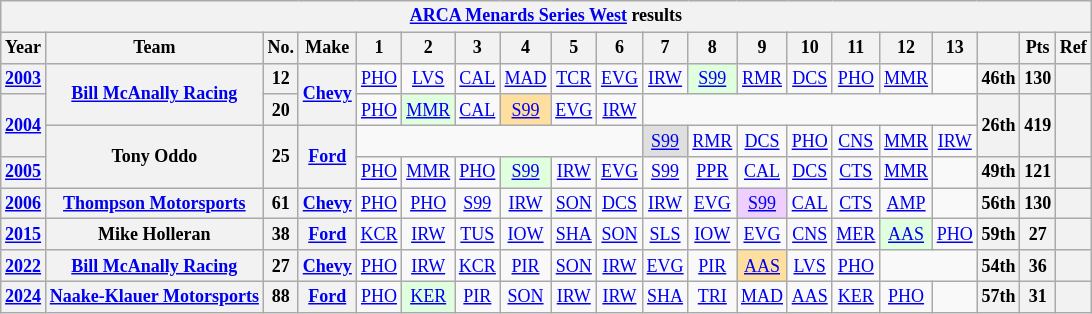<table class="wikitable" style="text-align:center; font-size:75%">
<tr>
<th colspan=23><a href='#'>ARCA Menards Series West</a> results</th>
</tr>
<tr>
<th>Year</th>
<th>Team</th>
<th>No.</th>
<th>Make</th>
<th>1</th>
<th>2</th>
<th>3</th>
<th>4</th>
<th>5</th>
<th>6</th>
<th>7</th>
<th>8</th>
<th>9</th>
<th>10</th>
<th>11</th>
<th>12</th>
<th>13</th>
<th></th>
<th>Pts</th>
<th>Ref</th>
</tr>
<tr>
<th><a href='#'>2003</a></th>
<th rowspan=2><a href='#'>Bill McAnally Racing</a></th>
<th>12</th>
<th rowspan=2><a href='#'>Chevy</a></th>
<td><a href='#'>PHO</a></td>
<td><a href='#'>LVS</a></td>
<td><a href='#'>CAL</a></td>
<td><a href='#'>MAD</a></td>
<td><a href='#'>TCR</a></td>
<td><a href='#'>EVG</a></td>
<td><a href='#'>IRW</a></td>
<td style="background:#DFFFDF;"><a href='#'>S99</a><br></td>
<td><a href='#'>RMR</a></td>
<td><a href='#'>DCS</a></td>
<td><a href='#'>PHO</a></td>
<td><a href='#'>MMR</a></td>
<td></td>
<th>46th</th>
<th>130</th>
<th></th>
</tr>
<tr>
<th rowspan=2><a href='#'>2004</a></th>
<th>20</th>
<td><a href='#'>PHO</a></td>
<td style="background:#DFFFDF;"><a href='#'>MMR</a><br></td>
<td><a href='#'>CAL</a></td>
<td style="background:#FFDF9F;"><a href='#'>S99</a><br></td>
<td><a href='#'>EVG</a></td>
<td><a href='#'>IRW</a></td>
<td colspan=7></td>
<th rowspan=2>26th</th>
<th rowspan=2>419</th>
<th rowspan=2></th>
</tr>
<tr>
<th rowspan=2>Tony Oddo</th>
<th rowspan=2>25</th>
<th rowspan=2><a href='#'>Ford</a></th>
<td colspan=6></td>
<td style="background:#DFDFDF;"><a href='#'>S99</a><br></td>
<td><a href='#'>RMR</a></td>
<td><a href='#'>DCS</a></td>
<td><a href='#'>PHO</a></td>
<td><a href='#'>CNS</a></td>
<td><a href='#'>MMR</a></td>
<td><a href='#'>IRW</a></td>
</tr>
<tr>
<th><a href='#'>2005</a></th>
<td><a href='#'>PHO</a></td>
<td><a href='#'>MMR</a></td>
<td><a href='#'>PHO</a></td>
<td style="background:#DFFFDF;"><a href='#'>S99</a><br></td>
<td><a href='#'>IRW</a></td>
<td><a href='#'>EVG</a></td>
<td><a href='#'>S99</a></td>
<td><a href='#'>PPR</a></td>
<td><a href='#'>CAL</a></td>
<td><a href='#'>DCS</a></td>
<td><a href='#'>CTS</a></td>
<td><a href='#'>MMR</a></td>
<td></td>
<th>49th</th>
<th>121</th>
<th></th>
</tr>
<tr>
<th><a href='#'>2006</a></th>
<th><a href='#'>Thompson Motorsports</a></th>
<th>61</th>
<th><a href='#'>Chevy</a></th>
<td><a href='#'>PHO</a></td>
<td><a href='#'>PHO</a></td>
<td><a href='#'>S99</a></td>
<td><a href='#'>IRW</a></td>
<td><a href='#'>SON</a></td>
<td><a href='#'>DCS</a></td>
<td><a href='#'>IRW</a></td>
<td><a href='#'>EVG</a></td>
<td style="background:#EFCFFF;"><a href='#'>S99</a><br></td>
<td><a href='#'>CAL</a></td>
<td><a href='#'>CTS</a></td>
<td><a href='#'>AMP</a></td>
<td></td>
<th>56th</th>
<th>130</th>
<th></th>
</tr>
<tr>
<th><a href='#'>2015</a></th>
<th>Mike Holleran</th>
<th>38</th>
<th><a href='#'>Ford</a></th>
<td><a href='#'>KCR</a></td>
<td><a href='#'>IRW</a></td>
<td><a href='#'>TUS</a></td>
<td><a href='#'>IOW</a></td>
<td><a href='#'>SHA</a></td>
<td><a href='#'>SON</a></td>
<td><a href='#'>SLS</a></td>
<td><a href='#'>IOW</a></td>
<td><a href='#'>EVG</a></td>
<td><a href='#'>CNS</a></td>
<td><a href='#'>MER</a></td>
<td style="background:#DFFFDF;"><a href='#'>AAS</a><br></td>
<td><a href='#'>PHO</a></td>
<th>59th</th>
<th>27</th>
<th></th>
</tr>
<tr>
<th><a href='#'>2022</a></th>
<th><a href='#'>Bill McAnally Racing</a></th>
<th>27</th>
<th><a href='#'>Chevy</a></th>
<td><a href='#'>PHO</a></td>
<td><a href='#'>IRW</a></td>
<td><a href='#'>KCR</a></td>
<td><a href='#'>PIR</a></td>
<td><a href='#'>SON</a></td>
<td><a href='#'>IRW</a></td>
<td><a href='#'>EVG</a></td>
<td><a href='#'>PIR</a></td>
<td style="background:#FFDF9F;"><a href='#'>AAS</a><br></td>
<td><a href='#'>LVS</a></td>
<td><a href='#'>PHO</a></td>
<td colspan=2></td>
<th>54th</th>
<th>36</th>
<th></th>
</tr>
<tr>
<th><a href='#'>2024</a></th>
<th><a href='#'>Naake-Klauer Motorsports</a></th>
<th>88</th>
<th><a href='#'>Ford</a></th>
<td><a href='#'>PHO</a></td>
<td style="background:#DFFFDF;"><a href='#'>KER</a><br></td>
<td><a href='#'>PIR</a></td>
<td><a href='#'>SON</a></td>
<td><a href='#'>IRW</a></td>
<td><a href='#'>IRW</a></td>
<td><a href='#'>SHA</a></td>
<td><a href='#'>TRI</a></td>
<td><a href='#'>MAD</a></td>
<td><a href='#'>AAS</a></td>
<td><a href='#'>KER</a></td>
<td><a href='#'>PHO</a></td>
<td></td>
<th>57th</th>
<th>31</th>
<th></th>
</tr>
</table>
